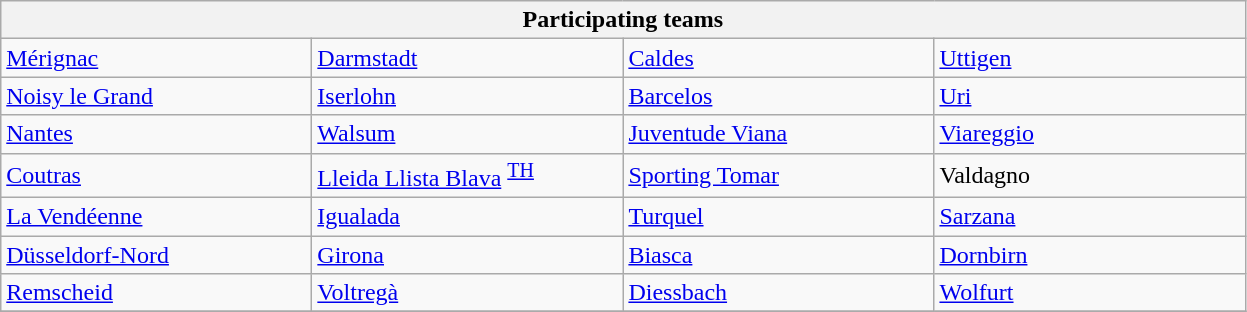<table class="wikitable">
<tr>
<th colspan=4>Participating teams</th>
</tr>
<tr>
<td width=200> <a href='#'>Mérignac</a> </td>
<td width=200> <a href='#'>Darmstadt</a> </td>
<td width=200> <a href='#'>Caldes</a> </td>
<td width=200> <a href='#'>Uttigen</a> </td>
</tr>
<tr>
<td> <a href='#'>Noisy le Grand</a> </td>
<td> <a href='#'>Iserlohn</a> </td>
<td> <a href='#'>Barcelos</a> </td>
<td> <a href='#'>Uri</a> </td>
</tr>
<tr>
<td> <a href='#'>Nantes</a> </td>
<td> <a href='#'>Walsum</a> </td>
<td> <a href='#'>Juventude Viana</a> </td>
<td> <a href='#'>Viareggio</a> </td>
</tr>
<tr>
<td> <a href='#'>Coutras</a> </td>
<td> <a href='#'>Lleida Llista Blava</a> <sup><a href='#'>TH</a></sup> </td>
<td> <a href='#'>Sporting Tomar</a> </td>
<td> Valdagno </td>
</tr>
<tr>
<td> <a href='#'>La Vendéenne</a> </td>
<td> <a href='#'>Igualada</a> </td>
<td> <a href='#'>Turquel</a> </td>
<td> <a href='#'>Sarzana</a> </td>
</tr>
<tr>
<td> <a href='#'>Düsseldorf-Nord</a> </td>
<td> <a href='#'>Girona</a> </td>
<td> <a href='#'>Biasca</a> </td>
<td> <a href='#'>Dornbirn</a> </td>
</tr>
<tr>
<td> <a href='#'>Remscheid</a> </td>
<td> <a href='#'>Voltregà</a> </td>
<td> <a href='#'>Diessbach</a> </td>
<td> <a href='#'>Wolfurt</a> </td>
</tr>
<tr>
</tr>
</table>
